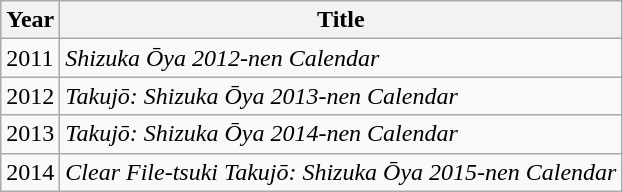<table class="wikitable">
<tr>
<th>Year</th>
<th>Title</th>
</tr>
<tr>
<td>2011</td>
<td><em>Shizuka Ōya 2012-nen Calendar</em></td>
</tr>
<tr>
<td>2012</td>
<td><em>Takujō: Shizuka Ōya 2013-nen Calendar</em></td>
</tr>
<tr>
<td>2013</td>
<td><em>Takujō: Shizuka Ōya 2014-nen Calendar</em></td>
</tr>
<tr>
<td>2014</td>
<td><em>Clear File-tsuki Takujō: Shizuka Ōya 2015-nen Calendar</em></td>
</tr>
</table>
